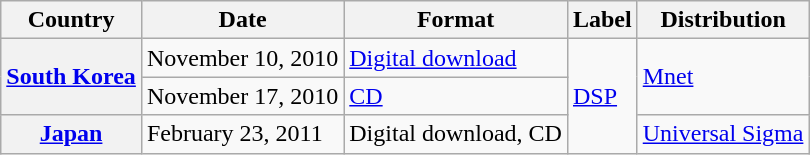<table class="wikitable plainrowheaders">
<tr>
<th scope="col">Country</th>
<th>Date</th>
<th>Format</th>
<th>Label</th>
<th>Distribution</th>
</tr>
<tr>
<th scope="row" rowspan="2"><a href='#'>South Korea</a></th>
<td>November 10, 2010</td>
<td><a href='#'>Digital download</a></td>
<td rowspan="3"><a href='#'>DSP</a></td>
<td rowspan="2"><a href='#'>Mnet</a></td>
</tr>
<tr>
<td>November 17, 2010</td>
<td><a href='#'>CD</a></td>
</tr>
<tr>
<th scope="row" rowspan="1"><a href='#'>Japan</a></th>
<td>February 23, 2011</td>
<td>Digital download, CD</td>
<td><a href='#'>Universal Sigma</a></td>
</tr>
</table>
